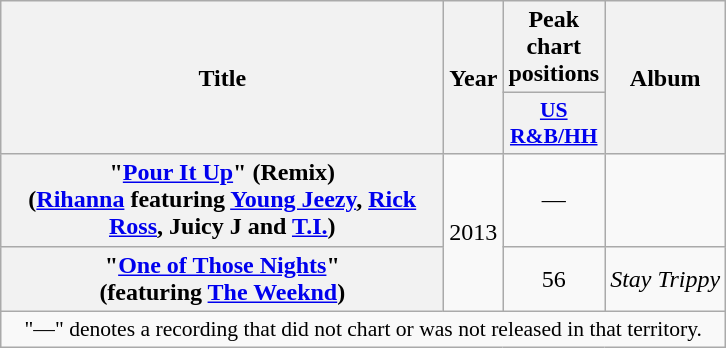<table class="wikitable plainrowheaders" style="text-align:center;">
<tr>
<th scope="col" rowspan="2" style="width:18em;">Title</th>
<th scope="col" rowspan="2">Year</th>
<th>Peak chart positions</th>
<th scope="col" rowspan="2">Album</th>
</tr>
<tr>
<th scope="col" style="width:3em;font-size:90%;"><a href='#'>US<br>R&B/HH</a><br></th>
</tr>
<tr>
<th scope="row">"<a href='#'>Pour It Up</a>" (Remix)<br><span>(<a href='#'>Rihanna</a> featuring <a href='#'>Young Jeezy</a>, <a href='#'>Rick Ross</a>, Juicy J and <a href='#'>T.I.</a>)</span></th>
<td rowspan="2">2013</td>
<td>—</td>
<td></td>
</tr>
<tr>
<th scope="row">"<a href='#'>One of Those Nights</a>"<br><span>(featuring <a href='#'>The Weeknd</a>)</span></th>
<td>56</td>
<td><em>Stay Trippy</em></td>
</tr>
<tr>
<td colspan="13" style="font-size:90%">"—" denotes a recording that did not chart or was not released in that territory.</td>
</tr>
</table>
